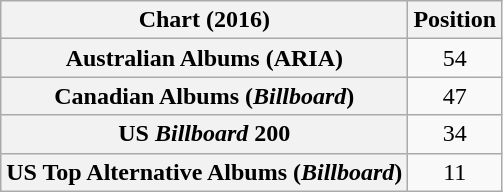<table class="wikitable sortable plainrowheaders" style="text-align:center">
<tr>
<th scope="col">Chart (2016)</th>
<th scope="col">Position</th>
</tr>
<tr>
<th scope="row">Australian Albums (ARIA)</th>
<td>54</td>
</tr>
<tr>
<th scope="row">Canadian Albums (<em>Billboard</em>)</th>
<td>47</td>
</tr>
<tr>
<th scope="row">US <em>Billboard</em> 200</th>
<td>34</td>
</tr>
<tr>
<th scope="row">US Top Alternative Albums (<em>Billboard</em>)</th>
<td>11</td>
</tr>
</table>
